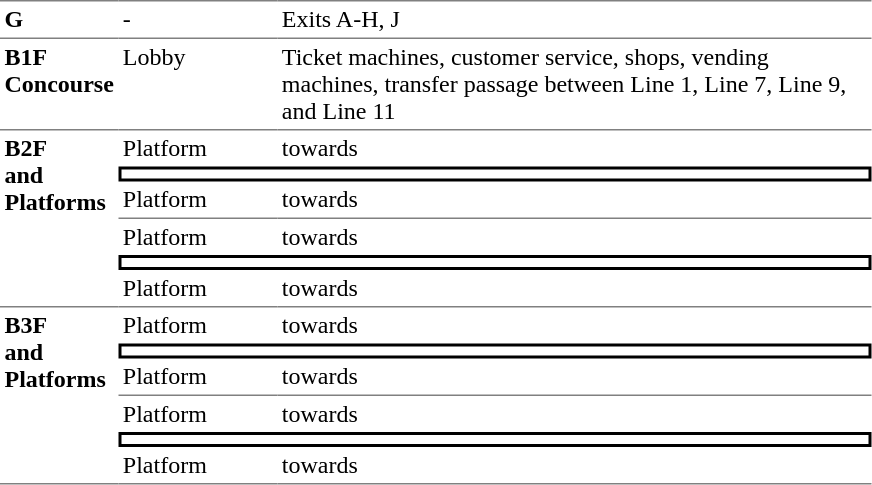<table border=0 cellspacing=0 cellpadding=3>
<tr>
<td style="border-top:solid 1px gray;" width=50 valign=top><strong>G</strong></td>
<td style="border-top:solid 1px gray;" width=100 valign=top>-</td>
<td style="border-top:solid 1px gray;" width=390 valign=top>Exits A-H, J</td>
</tr>
<tr>
<td style="border-bottom:solid 1px gray; border-top:solid 1px gray;" valign=top width=50><strong>B1F<br>Concourse</strong></td>
<td style="border-bottom:solid 1px gray; border-top:solid 1px gray;" valign=top width=100>Lobby</td>
<td style="border-bottom:solid 1px gray; border-top:solid 1px gray;" valign=top width=390>Ticket machines, customer service, shops, vending machines, transfer passage between Line 1, Line 7, Line 9, and Line 11</td>
</tr>
<tr>
<td style="border-bottom:solid 1px gray;" rowspan=6 valign=top><strong>B2F<br> and  Platforms</strong></td>
<td>Platform</td>
<td>  towards  </td>
</tr>
<tr>
<td style="border-right:solid 2px black;border-left:solid 2px black;border-top:solid 2px black;border-bottom:solid 2px black;text-align:center;" colspan=2></td>
</tr>
<tr>
<td style="border-bottom:solid 1px gray;">Platform</td>
<td style="border-bottom:solid 1px gray;">  towards   </td>
</tr>
<tr>
<td>Platform</td>
<td>  towards  </td>
</tr>
<tr>
<td style="border-right:solid 2px black;border-left:solid 2px black;border-top:solid 2px black;border-bottom:solid 2px black;text-align:center;" colspan=2></td>
</tr>
<tr>
<td style="border-bottom:solid 1px gray;">Platform</td>
<td style="border-bottom:solid 1px gray;">  towards   </td>
</tr>
<tr>
<td style="border-bottom:solid 1px gray;" rowspan=6 valign=top><strong>B3F<br> and  Platforms</strong></td>
<td>Platform</td>
<td>  towards   </td>
</tr>
<tr>
<td style="border-top:solid 2px black;border-right:solid 2px black;border-left:solid 2px black;border-bottom:solid 2px black;text-align:center;" colspan=2></td>
</tr>
<tr>
<td style="border-bottom:solid 1px gray;">Platform</td>
<td style="border-bottom:solid 1px gray;">  towards  </td>
</tr>
<tr>
<td>Platform</td>
<td>  towards   </td>
</tr>
<tr>
<td style="border-right:solid 2px black;border-left:solid 2px black;border-top:solid 2px black;border-bottom:solid 2px black;text-align:center;" colspan=2></td>
</tr>
<tr>
<td style="border-bottom:solid 1px gray;">Platform</td>
<td style="border-bottom:solid 1px gray;">  towards   </td>
</tr>
</table>
